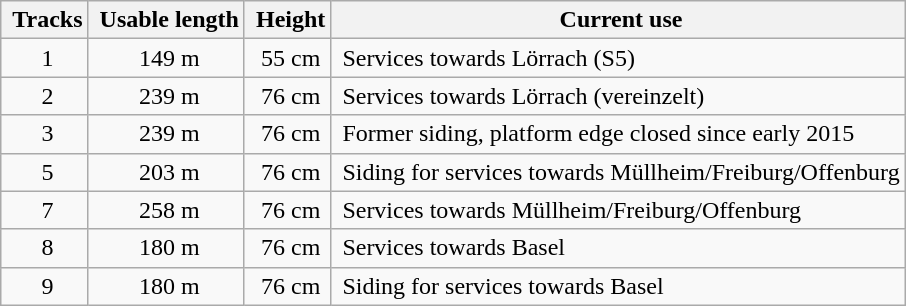<table class="wikitable" style="text-indent:4px">
<tr>
<th>Tracks</th>
<th>Usable length</th>
<th>Height</th>
<th>Current use</th>
</tr>
<tr>
<td style="text-align:center">1</td>
<td style="text-align:center">149 m</td>
<td style="text-align:center">55 cm</td>
<td>Services towards Lörrach (S5)</td>
</tr>
<tr>
<td style="text-align:center">2</td>
<td style="text-align:center">239 m</td>
<td style="text-align:center">76 cm</td>
<td>Services towards Lörrach (vereinzelt)</td>
</tr>
<tr>
<td style="text-align:center">3</td>
<td style="text-align:center">239 m</td>
<td style="text-align:center">76 cm</td>
<td>Former siding, platform edge closed since early 2015</td>
</tr>
<tr>
<td style="text-align:center">5</td>
<td style="text-align:center">203 m</td>
<td style="text-align:center">76 cm</td>
<td>Siding for services towards Müllheim/Freiburg/Offenburg</td>
</tr>
<tr>
<td style="text-align:center">7</td>
<td style="text-align:center">258 m</td>
<td style="text-align:center">76 cm</td>
<td>Services towards Müllheim/Freiburg/Offenburg</td>
</tr>
<tr>
<td style="text-align:center">8</td>
<td style="text-align:center">180 m</td>
<td style="text-align:center">76 cm</td>
<td>Services towards Basel</td>
</tr>
<tr>
<td style="text-align:center">9</td>
<td style="text-align:center">180 m</td>
<td style="text-align:center">76 cm</td>
<td>Siding for services towards Basel</td>
</tr>
</table>
